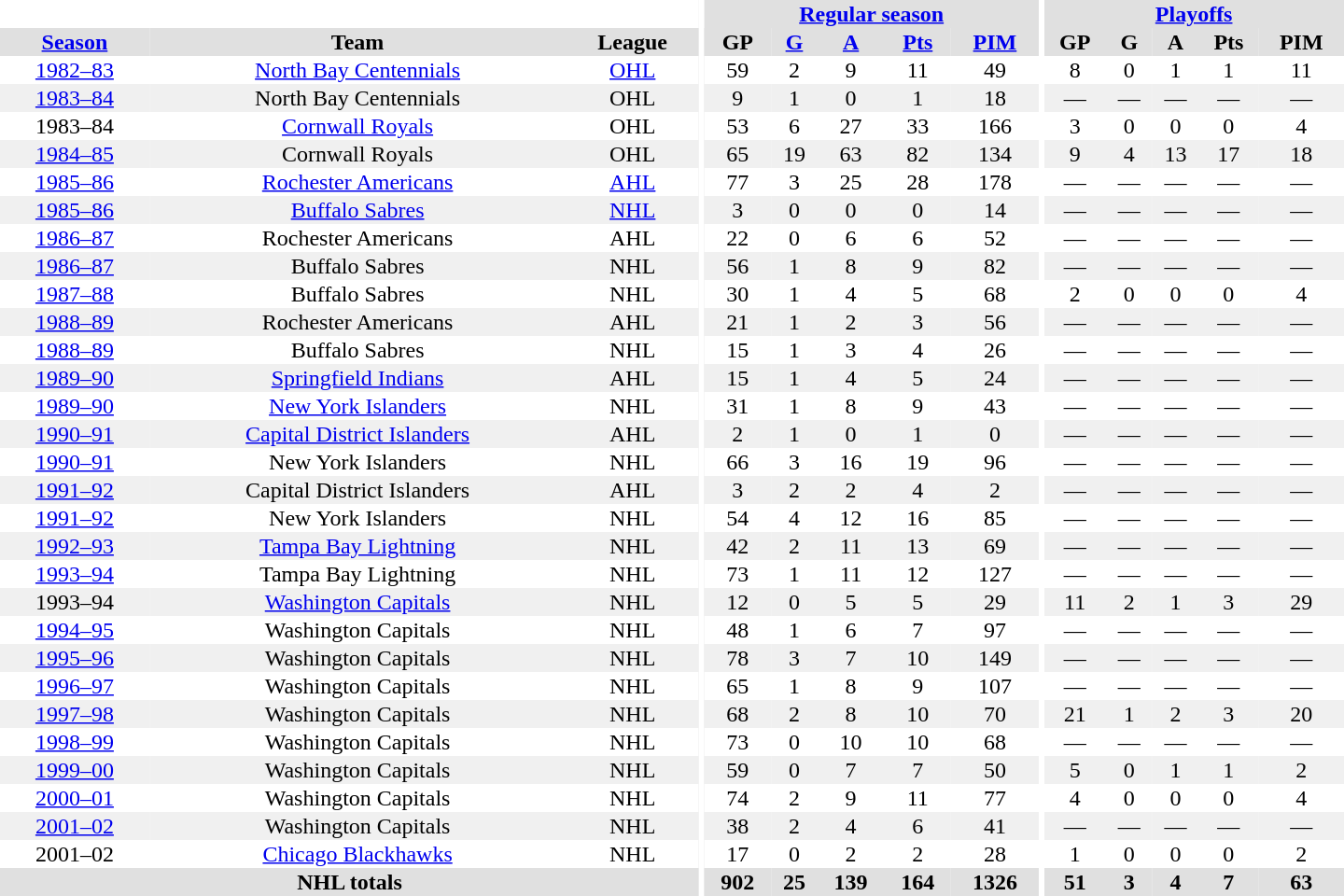<table border="0" cellpadding="1" cellspacing="0" style="text-align:center; width:60em">
<tr bgcolor="#e0e0e0">
<th colspan="3" bgcolor="#ffffff"></th>
<th rowspan="99" bgcolor="#ffffff"></th>
<th colspan="5"><a href='#'>Regular season</a></th>
<th rowspan="99" bgcolor="#ffffff"></th>
<th colspan="5"><a href='#'>Playoffs</a></th>
</tr>
<tr bgcolor="#e0e0e0">
<th><a href='#'>Season</a></th>
<th>Team</th>
<th>League</th>
<th>GP</th>
<th><a href='#'>G</a></th>
<th><a href='#'>A</a></th>
<th><a href='#'>Pts</a></th>
<th><a href='#'>PIM</a></th>
<th>GP</th>
<th>G</th>
<th>A</th>
<th>Pts</th>
<th>PIM</th>
</tr>
<tr>
<td><a href='#'>1982–83</a></td>
<td><a href='#'>North Bay Centennials</a></td>
<td><a href='#'>OHL</a></td>
<td>59</td>
<td>2</td>
<td>9</td>
<td>11</td>
<td>49</td>
<td>8</td>
<td>0</td>
<td>1</td>
<td>1</td>
<td>11</td>
</tr>
<tr bgcolor="#f0f0f0">
<td><a href='#'>1983–84</a></td>
<td>North Bay Centennials</td>
<td>OHL</td>
<td>9</td>
<td>1</td>
<td>0</td>
<td>1</td>
<td>18</td>
<td>—</td>
<td>—</td>
<td>—</td>
<td>—</td>
<td>—</td>
</tr>
<tr>
<td>1983–84</td>
<td><a href='#'>Cornwall Royals</a></td>
<td>OHL</td>
<td>53</td>
<td>6</td>
<td>27</td>
<td>33</td>
<td>166</td>
<td>3</td>
<td>0</td>
<td>0</td>
<td>0</td>
<td>4</td>
</tr>
<tr bgcolor="#f0f0f0">
<td><a href='#'>1984–85</a></td>
<td>Cornwall Royals</td>
<td>OHL</td>
<td>65</td>
<td>19</td>
<td>63</td>
<td>82</td>
<td>134</td>
<td>9</td>
<td>4</td>
<td>13</td>
<td>17</td>
<td>18</td>
</tr>
<tr>
<td><a href='#'>1985–86</a></td>
<td><a href='#'>Rochester Americans</a></td>
<td><a href='#'>AHL</a></td>
<td>77</td>
<td>3</td>
<td>25</td>
<td>28</td>
<td>178</td>
<td>—</td>
<td>—</td>
<td>—</td>
<td>—</td>
<td>—</td>
</tr>
<tr bgcolor="#f0f0f0">
<td><a href='#'>1985–86</a></td>
<td><a href='#'>Buffalo Sabres</a></td>
<td><a href='#'>NHL</a></td>
<td>3</td>
<td>0</td>
<td>0</td>
<td>0</td>
<td>14</td>
<td>—</td>
<td>—</td>
<td>—</td>
<td>—</td>
<td>—</td>
</tr>
<tr>
<td><a href='#'>1986–87</a></td>
<td>Rochester Americans</td>
<td>AHL</td>
<td>22</td>
<td>0</td>
<td>6</td>
<td>6</td>
<td>52</td>
<td>—</td>
<td>—</td>
<td>—</td>
<td>—</td>
<td>—</td>
</tr>
<tr bgcolor="#f0f0f0">
<td><a href='#'>1986–87</a></td>
<td>Buffalo Sabres</td>
<td>NHL</td>
<td>56</td>
<td>1</td>
<td>8</td>
<td>9</td>
<td>82</td>
<td>—</td>
<td>—</td>
<td>—</td>
<td>—</td>
<td>—</td>
</tr>
<tr>
<td><a href='#'>1987–88</a></td>
<td>Buffalo Sabres</td>
<td>NHL</td>
<td>30</td>
<td>1</td>
<td>4</td>
<td>5</td>
<td>68</td>
<td>2</td>
<td>0</td>
<td>0</td>
<td>0</td>
<td>4</td>
</tr>
<tr bgcolor="#f0f0f0">
<td><a href='#'>1988–89</a></td>
<td>Rochester Americans</td>
<td>AHL</td>
<td>21</td>
<td>1</td>
<td>2</td>
<td>3</td>
<td>56</td>
<td>—</td>
<td>—</td>
<td>—</td>
<td>—</td>
<td>—</td>
</tr>
<tr>
<td><a href='#'>1988–89</a></td>
<td>Buffalo Sabres</td>
<td>NHL</td>
<td>15</td>
<td>1</td>
<td>3</td>
<td>4</td>
<td>26</td>
<td>—</td>
<td>—</td>
<td>—</td>
<td>—</td>
<td>—</td>
</tr>
<tr bgcolor="#f0f0f0">
<td><a href='#'>1989–90</a></td>
<td><a href='#'>Springfield Indians</a></td>
<td>AHL</td>
<td>15</td>
<td>1</td>
<td>4</td>
<td>5</td>
<td>24</td>
<td>—</td>
<td>—</td>
<td>—</td>
<td>—</td>
<td>—</td>
</tr>
<tr>
<td><a href='#'>1989–90</a></td>
<td><a href='#'>New York Islanders</a></td>
<td>NHL</td>
<td>31</td>
<td>1</td>
<td>8</td>
<td>9</td>
<td>43</td>
<td>—</td>
<td>—</td>
<td>—</td>
<td>—</td>
<td>—</td>
</tr>
<tr bgcolor="#f0f0f0">
<td><a href='#'>1990–91</a></td>
<td><a href='#'>Capital District Islanders</a></td>
<td>AHL</td>
<td>2</td>
<td>1</td>
<td>0</td>
<td>1</td>
<td>0</td>
<td>—</td>
<td>—</td>
<td>—</td>
<td>—</td>
<td>—</td>
</tr>
<tr>
<td><a href='#'>1990–91</a></td>
<td>New York Islanders</td>
<td>NHL</td>
<td>66</td>
<td>3</td>
<td>16</td>
<td>19</td>
<td>96</td>
<td>—</td>
<td>—</td>
<td>—</td>
<td>—</td>
<td>—</td>
</tr>
<tr bgcolor="#f0f0f0">
<td><a href='#'>1991–92</a></td>
<td>Capital District Islanders</td>
<td>AHL</td>
<td>3</td>
<td>2</td>
<td>2</td>
<td>4</td>
<td>2</td>
<td>—</td>
<td>—</td>
<td>—</td>
<td>—</td>
<td>—</td>
</tr>
<tr>
<td><a href='#'>1991–92</a></td>
<td>New York Islanders</td>
<td>NHL</td>
<td>54</td>
<td>4</td>
<td>12</td>
<td>16</td>
<td>85</td>
<td>—</td>
<td>—</td>
<td>—</td>
<td>—</td>
<td>—</td>
</tr>
<tr bgcolor="#f0f0f0">
<td><a href='#'>1992–93</a></td>
<td><a href='#'>Tampa Bay Lightning</a></td>
<td>NHL</td>
<td>42</td>
<td>2</td>
<td>11</td>
<td>13</td>
<td>69</td>
<td>—</td>
<td>—</td>
<td>—</td>
<td>—</td>
<td>—</td>
</tr>
<tr>
<td><a href='#'>1993–94</a></td>
<td>Tampa Bay Lightning</td>
<td>NHL</td>
<td>73</td>
<td>1</td>
<td>11</td>
<td>12</td>
<td>127</td>
<td>—</td>
<td>—</td>
<td>—</td>
<td>—</td>
<td>—</td>
</tr>
<tr bgcolor="#f0f0f0">
<td>1993–94</td>
<td><a href='#'>Washington Capitals</a></td>
<td>NHL</td>
<td>12</td>
<td>0</td>
<td>5</td>
<td>5</td>
<td>29</td>
<td>11</td>
<td>2</td>
<td>1</td>
<td>3</td>
<td>29</td>
</tr>
<tr>
<td><a href='#'>1994–95</a></td>
<td>Washington Capitals</td>
<td>NHL</td>
<td>48</td>
<td>1</td>
<td>6</td>
<td>7</td>
<td>97</td>
<td>—</td>
<td>—</td>
<td>—</td>
<td>—</td>
<td>—</td>
</tr>
<tr bgcolor="#f0f0f0">
<td><a href='#'>1995–96</a></td>
<td>Washington Capitals</td>
<td>NHL</td>
<td>78</td>
<td>3</td>
<td>7</td>
<td>10</td>
<td>149</td>
<td>—</td>
<td>—</td>
<td>—</td>
<td>—</td>
<td>—</td>
</tr>
<tr>
<td><a href='#'>1996–97</a></td>
<td>Washington Capitals</td>
<td>NHL</td>
<td>65</td>
<td>1</td>
<td>8</td>
<td>9</td>
<td>107</td>
<td>—</td>
<td>—</td>
<td>—</td>
<td>—</td>
<td>—</td>
</tr>
<tr bgcolor="#f0f0f0">
<td><a href='#'>1997–98</a></td>
<td>Washington Capitals</td>
<td>NHL</td>
<td>68</td>
<td>2</td>
<td>8</td>
<td>10</td>
<td>70</td>
<td>21</td>
<td>1</td>
<td>2</td>
<td>3</td>
<td>20</td>
</tr>
<tr>
<td><a href='#'>1998–99</a></td>
<td>Washington Capitals</td>
<td>NHL</td>
<td>73</td>
<td>0</td>
<td>10</td>
<td>10</td>
<td>68</td>
<td>—</td>
<td>—</td>
<td>—</td>
<td>—</td>
<td>—</td>
</tr>
<tr bgcolor="#f0f0f0">
<td><a href='#'>1999–00</a></td>
<td>Washington Capitals</td>
<td>NHL</td>
<td>59</td>
<td>0</td>
<td>7</td>
<td>7</td>
<td>50</td>
<td>5</td>
<td>0</td>
<td>1</td>
<td>1</td>
<td>2</td>
</tr>
<tr>
<td><a href='#'>2000–01</a></td>
<td>Washington Capitals</td>
<td>NHL</td>
<td>74</td>
<td>2</td>
<td>9</td>
<td>11</td>
<td>77</td>
<td>4</td>
<td>0</td>
<td>0</td>
<td>0</td>
<td>4</td>
</tr>
<tr bgcolor="#f0f0f0">
<td><a href='#'>2001–02</a></td>
<td>Washington Capitals</td>
<td>NHL</td>
<td>38</td>
<td>2</td>
<td>4</td>
<td>6</td>
<td>41</td>
<td>—</td>
<td>—</td>
<td>—</td>
<td>—</td>
<td>—</td>
</tr>
<tr>
<td>2001–02</td>
<td><a href='#'>Chicago Blackhawks</a></td>
<td>NHL</td>
<td>17</td>
<td>0</td>
<td>2</td>
<td>2</td>
<td>28</td>
<td>1</td>
<td>0</td>
<td>0</td>
<td>0</td>
<td>2</td>
</tr>
<tr bgcolor="#e0e0e0">
<th colspan="3">NHL totals</th>
<th>902</th>
<th>25</th>
<th>139</th>
<th>164</th>
<th>1326</th>
<th>51</th>
<th>3</th>
<th>4</th>
<th>7</th>
<th>63</th>
</tr>
</table>
